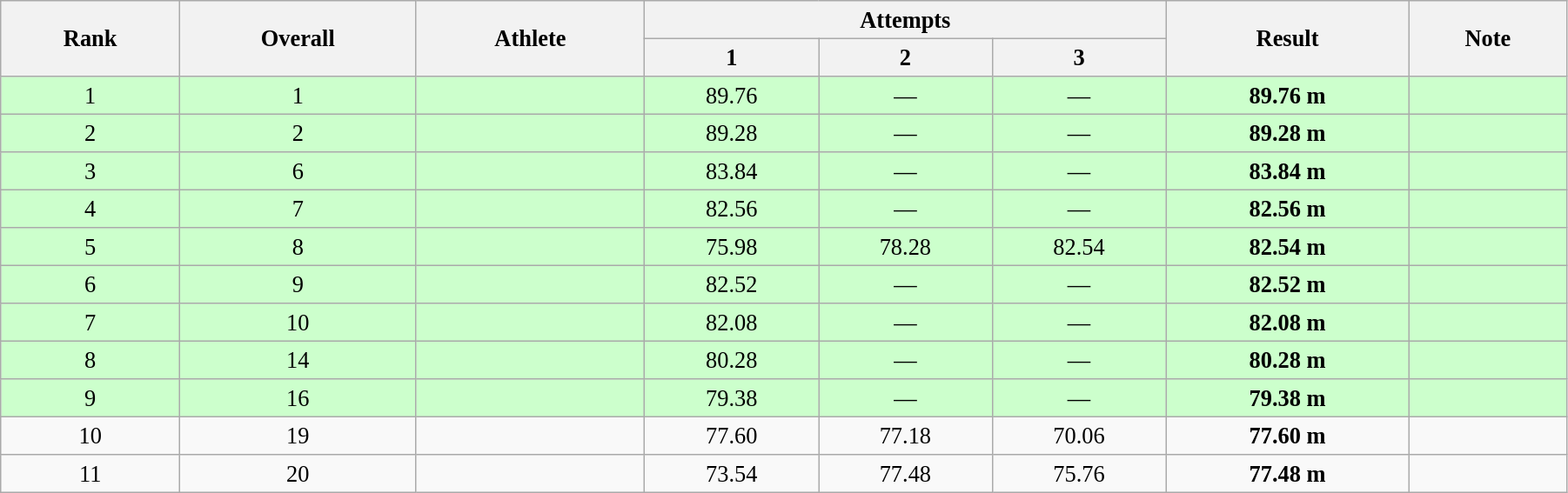<table class="wikitable" style=" text-align:center; font-size:110%;" width="95%">
<tr>
<th rowspan="2">Rank</th>
<th rowspan="2">Overall</th>
<th rowspan="2">Athlete</th>
<th colspan="3">Attempts</th>
<th rowspan="2">Result</th>
<th rowspan="2">Note</th>
</tr>
<tr>
<th>1</th>
<th>2</th>
<th>3</th>
</tr>
<tr style="background:#ccffcc;">
<td>1</td>
<td>1</td>
<td align=left></td>
<td>89.76</td>
<td align="center">—</td>
<td align="center">—</td>
<td align="center"><strong>89.76 m</strong></td>
<td></td>
</tr>
<tr style="background:#ccffcc;">
<td>2</td>
<td>2</td>
<td align=left></td>
<td>89.28</td>
<td align="center">—</td>
<td align="center">—</td>
<td align="center"><strong>89.28 m</strong></td>
<td></td>
</tr>
<tr style="background:#ccffcc;">
<td>3</td>
<td>6</td>
<td align=left></td>
<td>83.84</td>
<td align="center">—</td>
<td align="center">—</td>
<td align="center"><strong>83.84 m</strong></td>
<td></td>
</tr>
<tr style="background:#ccffcc;">
<td>4</td>
<td>7</td>
<td align=left></td>
<td>82.56</td>
<td align="center">—</td>
<td align="center">—</td>
<td align="center"><strong>82.56 m</strong></td>
<td></td>
</tr>
<tr style="background:#ccffcc;">
<td>5</td>
<td>8</td>
<td align=left></td>
<td>75.98</td>
<td>78.28</td>
<td>82.54</td>
<td align="center"><strong>82.54 m</strong></td>
<td></td>
</tr>
<tr style="background:#ccffcc;">
<td>6</td>
<td>9</td>
<td align=left></td>
<td>82.52</td>
<td align="center">—</td>
<td align="center">—</td>
<td align="center"><strong>82.52 m</strong></td>
<td></td>
</tr>
<tr style="background:#ccffcc;">
<td>7</td>
<td>10</td>
<td align=left></td>
<td>82.08</td>
<td align="center">—</td>
<td align="center">—</td>
<td align="center"><strong>82.08 m</strong></td>
<td></td>
</tr>
<tr style="background:#ccffcc;">
<td>8</td>
<td>14</td>
<td align=left></td>
<td>80.28</td>
<td align="center">—</td>
<td align="center">—</td>
<td align="center"><strong>80.28 m</strong></td>
<td></td>
</tr>
<tr style="background:#ccffcc;">
<td>9</td>
<td>16</td>
<td align=left></td>
<td>79.38</td>
<td align="center">—</td>
<td align="center">—</td>
<td align="center"><strong>79.38 m</strong></td>
<td></td>
</tr>
<tr>
<td>10</td>
<td>19</td>
<td align=left></td>
<td>77.60</td>
<td>77.18</td>
<td>70.06</td>
<td align="center"><strong>77.60 m</strong></td>
<td></td>
</tr>
<tr>
<td>11</td>
<td>20</td>
<td align=left></td>
<td>73.54</td>
<td>77.48</td>
<td>75.76</td>
<td align="center"><strong>77.48 m</strong></td>
<td></td>
</tr>
</table>
